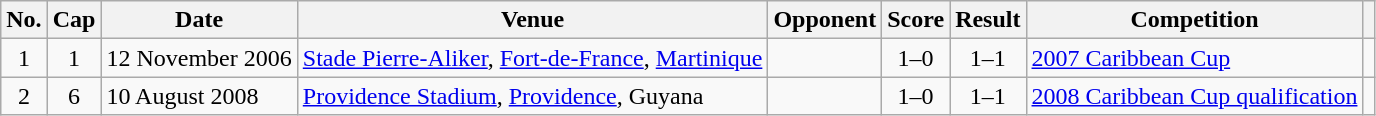<table class="wikitable sortable">
<tr>
<th scope="col">No.</th>
<th scope="col">Cap</th>
<th scope="col">Date</th>
<th scope="col">Venue</th>
<th scope="col">Opponent</th>
<th scope="col">Score</th>
<th scope="col">Result</th>
<th scope="col">Competition</th>
<th class="unsortable" scope="col"></th>
</tr>
<tr>
<td align="center">1</td>
<td align="center">1</td>
<td>12 November 2006</td>
<td><a href='#'>Stade Pierre-Aliker</a>, <a href='#'>Fort-de-France</a>, <a href='#'>Martinique</a></td>
<td></td>
<td align="center">1–0</td>
<td align="center">1–1</td>
<td><a href='#'>2007 Caribbean Cup</a></td>
<td align="center"></td>
</tr>
<tr>
<td align="center">2</td>
<td align="center">6</td>
<td>10 August 2008</td>
<td><a href='#'>Providence Stadium</a>, <a href='#'>Providence</a>, Guyana</td>
<td></td>
<td align="center">1–0</td>
<td align="center">1–1</td>
<td><a href='#'>2008 Caribbean Cup qualification</a></td>
<td align="center"></td>
</tr>
</table>
